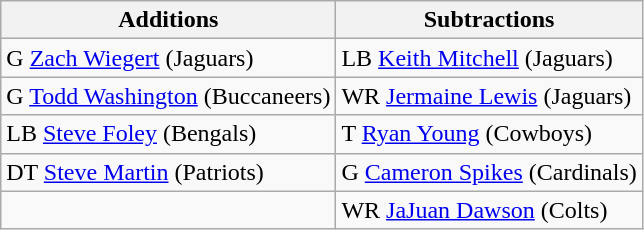<table class="wikitable">
<tr>
<th>Additions</th>
<th>Subtractions</th>
</tr>
<tr>
<td>G <a href='#'>Zach Wiegert</a> (Jaguars)</td>
<td>LB <a href='#'>Keith Mitchell</a> (Jaguars)</td>
</tr>
<tr>
<td>G <a href='#'>Todd Washington</a> (Buccaneers)</td>
<td>WR <a href='#'>Jermaine Lewis</a> (Jaguars)</td>
</tr>
<tr>
<td>LB <a href='#'>Steve Foley</a> (Bengals)</td>
<td>T <a href='#'>Ryan Young</a> (Cowboys)</td>
</tr>
<tr>
<td>DT <a href='#'>Steve Martin</a> (Patriots)</td>
<td>G <a href='#'>Cameron Spikes</a> (Cardinals)</td>
</tr>
<tr>
<td></td>
<td>WR <a href='#'>JaJuan Dawson</a> (Colts)</td>
</tr>
</table>
